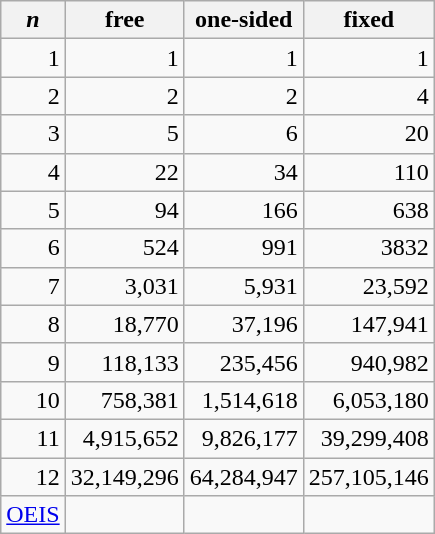<table class=wikitable>
<tr>
<th><em>n</em></th>
<th>free</th>
<th>one-sided</th>
<th>fixed</th>
</tr>
<tr align=right>
<td>1</td>
<td>1</td>
<td>1</td>
<td>1</td>
</tr>
<tr align=right>
<td>2</td>
<td>2</td>
<td>2</td>
<td>4</td>
</tr>
<tr align=right>
<td>3</td>
<td>5</td>
<td>6</td>
<td>20</td>
</tr>
<tr align=right>
<td>4</td>
<td>22</td>
<td>34</td>
<td>110</td>
</tr>
<tr align=right>
<td>5</td>
<td>94</td>
<td>166</td>
<td>638</td>
</tr>
<tr align=right>
<td>6</td>
<td>524</td>
<td>991</td>
<td>3832</td>
</tr>
<tr align=right>
<td>7</td>
<td>3,031</td>
<td>5,931</td>
<td>23,592</td>
</tr>
<tr align=right>
<td>8</td>
<td>18,770</td>
<td>37,196</td>
<td>147,941</td>
</tr>
<tr align=right>
<td>9</td>
<td>118,133</td>
<td>235,456</td>
<td>940,982</td>
</tr>
<tr align=right>
<td>10</td>
<td>758,381</td>
<td>1,514,618</td>
<td>6,053,180</td>
</tr>
<tr align=right>
<td>11</td>
<td>4,915,652</td>
<td>9,826,177</td>
<td>39,299,408</td>
</tr>
<tr align=right>
<td>12</td>
<td>32,149,296</td>
<td>64,284,947</td>
<td>257,105,146</td>
</tr>
<tr align=right>
<td><a href='#'>OEIS</a></td>
<td></td>
<td></td>
<td></td>
</tr>
</table>
